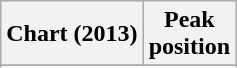<table class="wikitable sortable plainrowheaders">
<tr>
<th>Chart (2013)</th>
<th>Peak<br>position</th>
</tr>
<tr>
</tr>
<tr>
</tr>
</table>
